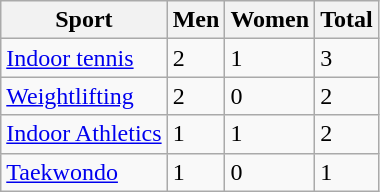<table class="wikitable sortable">
<tr>
<th>Sport</th>
<th>Men</th>
<th>Women</th>
<th>Total</th>
</tr>
<tr>
<td><a href='#'>Indoor tennis</a></td>
<td>2</td>
<td>1</td>
<td>3</td>
</tr>
<tr>
<td><a href='#'>Weightlifting</a></td>
<td>2</td>
<td>0</td>
<td>2</td>
</tr>
<tr>
<td><a href='#'>Indoor Athletics</a></td>
<td>1</td>
<td>1</td>
<td>2</td>
</tr>
<tr>
<td><a href='#'>Taekwondo</a></td>
<td>1</td>
<td>0</td>
<td>1</td>
</tr>
</table>
